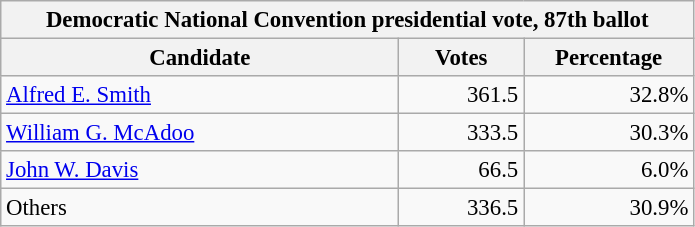<table class="wikitable" style="font-size:95%;">
<tr>
<th colspan="3">Democratic National Convention presidential vote, 87th ballot</th>
</tr>
<tr>
<th style="width: 17em">Candidate</th>
<th style="width: 5em">Votes</th>
<th style="width: 7em">Percentage</th>
</tr>
<tr>
<td><a href='#'>Alfred E. Smith</a></td>
<td style="text-align:right;">361.5</td>
<td style="text-align:right;">32.8%</td>
</tr>
<tr>
<td><a href='#'>William G. McAdoo</a></td>
<td style="text-align:right;">333.5</td>
<td style="text-align:right;">30.3%</td>
</tr>
<tr>
<td><a href='#'>John W. Davis</a></td>
<td style="text-align:right;">66.5</td>
<td style="text-align:right;">6.0%</td>
</tr>
<tr>
<td>Others</td>
<td style="text-align:right;">336.5</td>
<td style="text-align:right;">30.9%</td>
</tr>
</table>
